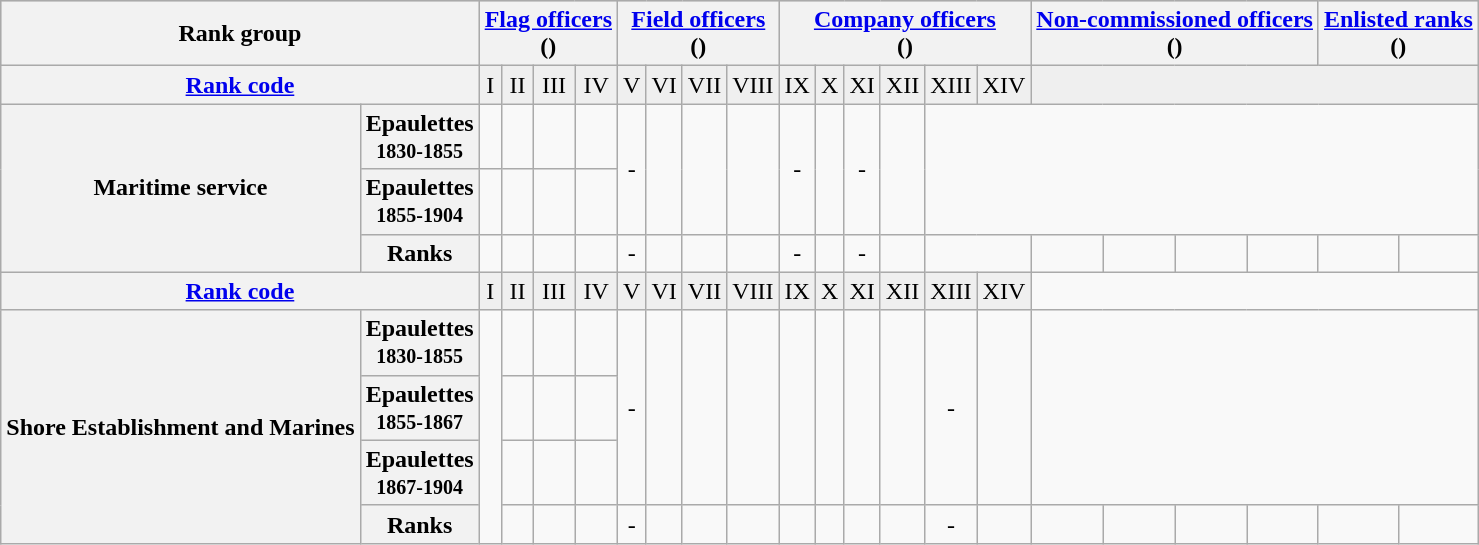<table class="wikitable">
<tr align="center" style="background:#cfcfcf;">
<th colspan=2>Rank group</th>
<th colspan=4><a href='#'>Flag officers</a><br>()</th>
<th colspan=4><a href='#'>Field officers</a><br>()</th>
<th colspan=6><a href='#'>Company officers</a><br>()</th>
<th colspan=4><a href='#'>Non-commissioned officers</a><br>()</th>
<th colspan=2><a href='#'>Enlisted ranks</a><br>()</th>
</tr>
<tr style="background:#efefef;text-align:center;">
<th colspan=2><a href='#'>Rank code</a></th>
<td colspan=1>I</td>
<td colspan=1>II</td>
<td colspan=1>III</td>
<td colspan=1>IV</td>
<td colspan=1>V</td>
<td colspan=1>VI</td>
<td colspan=1>VII</td>
<td colspan=1>VIII</td>
<td colspan=1>IX</td>
<td colspan=1>X</td>
<td colspan=1>XI</td>
<td colspan=1>XII</td>
<td colspan=1>XIII</td>
<td colspan=1>XIV</td>
<td colspan=6></td>
</tr>
<tr align="center">
<th colspan=1 rowspan=3>Maritime service</th>
<th colspan=1>Epaulettes<br><small>1830-1855</small></th>
<td></td>
<td></td>
<td></td>
<td></td>
<td rowspan=2>-</td>
<td rowspan=2></td>
<td rowspan=2></td>
<td rowspan=2></td>
<td rowspan=2>-</td>
<td rowspan=2></td>
<td rowspan=2>-</td>
<td rowspan=2></td>
<td rowspan=2 colspan=8></td>
</tr>
<tr align="center">
<th colspan=1>Epaulettes<br><small>1855-1904</small></th>
<td></td>
<td></td>
<td></td>
<td></td>
</tr>
<tr align="center">
<th colspan=1>Ranks</th>
<td><br></td>
<td><br></td>
<td><br></td>
<td><br></td>
<td>-</td>
<td><br></td>
<td><br></td>
<td><br></td>
<td>-</td>
<td><br></td>
<td>-</td>
<td><br></td>
<td colspan=2><br></td>
<td><br></td>
<td><br></td>
<td><br></td>
<td><br></td>
<td><br></td>
<td><br></td>
</tr>
<tr style="background:#efefef;text-align:center;">
<th colspan=2><a href='#'>Rank code</a></th>
<td colspan=1>I</td>
<td colspan=1>II</td>
<td colspan=1>III</td>
<td colspan=1>IV</td>
<td colspan=1>V</td>
<td colspan=1>VI</td>
<td colspan=1>VII</td>
<td colspan=1>VIII</td>
<td colspan=1>IX</td>
<td colspan=1>X</td>
<td colspan=1>XI</td>
<td colspan=1>XII</td>
<td colspan=1>XIII</td>
<td colspan=1>XIV</td>
</tr>
<tr align="center">
<th colspan=1 rowspan=4>Shore Establishment and Marines</th>
<th colspan=1>Epaulettes<br><small>1830-1855</small></th>
<td colspan=1 rowspan=4></td>
<td></td>
<td></td>
<td></td>
<td colspan=1 rowspan=3>-</td>
<td colspan=1 rowspan=3></td>
<td colspan=1 rowspan=3></td>
<td colspan=1 rowspan=3></td>
<td colspan=1 rowspan=3></td>
<td colspan=1 rowspan=3></td>
<td colspan=1 rowspan=3></td>
<td colspan=1 rowspan=3></td>
<td colspan=1 rowspan=3>-</td>
<td colspan=1 rowspan=3></td>
<td colspan=8 rowspan=3></td>
</tr>
<tr align="center">
<th colspan=1>Epaulettes<br><small>1855-1867</small></th>
<td></td>
<td></td>
<td></td>
</tr>
<tr align="center">
<th colspan=1>Epaulettes<br><small>1867-1904</small></th>
<td colspan=1></td>
<td colspan=1></td>
<td colspan=1></td>
</tr>
<tr align="center">
<th colspan=1>Ranks</th>
<td><br></td>
<td><br></td>
<td><br></td>
<td>-</td>
<td><br></td>
<td><br></td>
<td><br></td>
<td><br></td>
<td><br></td>
<td><br></td>
<td><br></td>
<td>-</td>
<td><br></td>
<td><br></td>
<td><br></td>
<td><br></td>
<td><br></td>
<td><br></td>
<td><br></td>
</tr>
</table>
